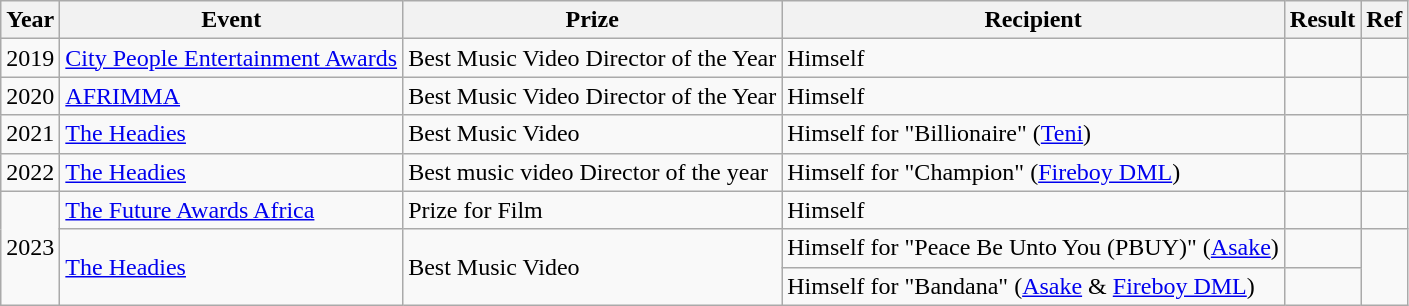<table class ="wikitable">
<tr>
<th>Year</th>
<th>Event</th>
<th>Prize</th>
<th>Recipient</th>
<th>Result</th>
<th>Ref</th>
</tr>
<tr>
<td rowspan="1">2019</td>
<td><a href='#'>City People Entertainment Awards</a></td>
<td>Best Music Video Director of the Year</td>
<td>Himself</td>
<td></td>
<td></td>
</tr>
<tr>
<td rowspan="1">2020</td>
<td><a href='#'>AFRIMMA</a></td>
<td>Best Music Video Director of the Year</td>
<td>Himself</td>
<td></td>
<td></td>
</tr>
<tr>
<td rowspan="1">2021</td>
<td><a href='#'>The Headies</a></td>
<td>Best Music Video</td>
<td>Himself for "Billionaire" (<a href='#'>Teni</a>)</td>
<td></td>
<td></td>
</tr>
<tr>
<td rowspan="1">2022</td>
<td rowspan="1"><a href='#'>The Headies</a></td>
<td>Best music video Director of the year</td>
<td>Himself for "Champion" (<a href='#'>Fireboy DML</a>)</td>
<td></td>
<td></td>
</tr>
<tr>
<td rowspan="3">2023</td>
<td><a href='#'>The Future Awards Africa</a></td>
<td>Prize for Film</td>
<td rowspan="1">Himself</td>
<td></td>
<td></td>
</tr>
<tr>
<td rowspan="2"><a href='#'>The Headies</a></td>
<td rowspan="2">Best Music Video</td>
<td>Himself for "Peace Be Unto You (PBUY)" (<a href='#'>Asake</a>)</td>
<td></td>
<td rowspan="2"></td>
</tr>
<tr>
<td>Himself for "Bandana" (<a href='#'>Asake</a> & <a href='#'>Fireboy DML</a>)</td>
<td></td>
</tr>
</table>
